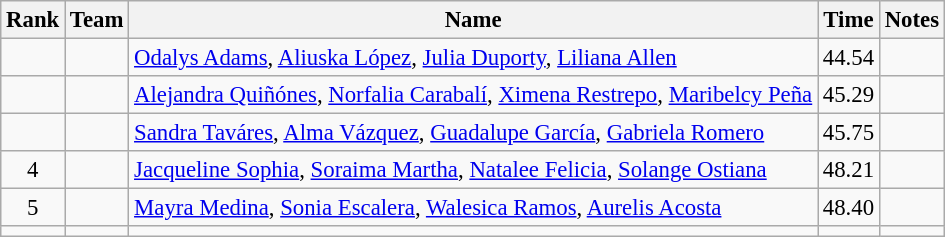<table class="wikitable sortable" style="text-align:center;font-size:95%">
<tr>
<th>Rank</th>
<th>Team</th>
<th>Name</th>
<th>Time</th>
<th>Notes</th>
</tr>
<tr>
<td></td>
<td align=left></td>
<td align=left><a href='#'>Odalys Adams</a>, <a href='#'>Aliuska López</a>, <a href='#'>Julia Duporty</a>, <a href='#'>Liliana Allen</a></td>
<td>44.54</td>
<td></td>
</tr>
<tr>
<td></td>
<td align=left></td>
<td align=left><a href='#'>Alejandra Quiñónes</a>, <a href='#'>Norfalia Carabalí</a>, <a href='#'>Ximena Restrepo</a>, <a href='#'>Maribelcy Peña</a></td>
<td>45.29</td>
<td></td>
</tr>
<tr>
<td></td>
<td align=left></td>
<td align=left><a href='#'>Sandra Taváres</a>, <a href='#'>Alma Vázquez</a>, <a href='#'>Guadalupe García</a>, <a href='#'>Gabriela Romero</a></td>
<td>45.75</td>
<td></td>
</tr>
<tr>
<td>4</td>
<td align=left></td>
<td align=left><a href='#'>Jacqueline Sophia</a>, <a href='#'>Soraima Martha</a>, <a href='#'>Natalee Felicia</a>, <a href='#'>Solange Ostiana</a></td>
<td>48.21</td>
<td></td>
</tr>
<tr>
<td>5</td>
<td align=left></td>
<td align=left><a href='#'>Mayra Medina</a>, <a href='#'>Sonia Escalera</a>, <a href='#'>Walesica Ramos</a>, <a href='#'>Aurelis Acosta</a></td>
<td>48.40</td>
<td></td>
</tr>
<tr>
<td></td>
<td align=left></td>
<td align=left></td>
<td></td>
<td></td>
</tr>
</table>
